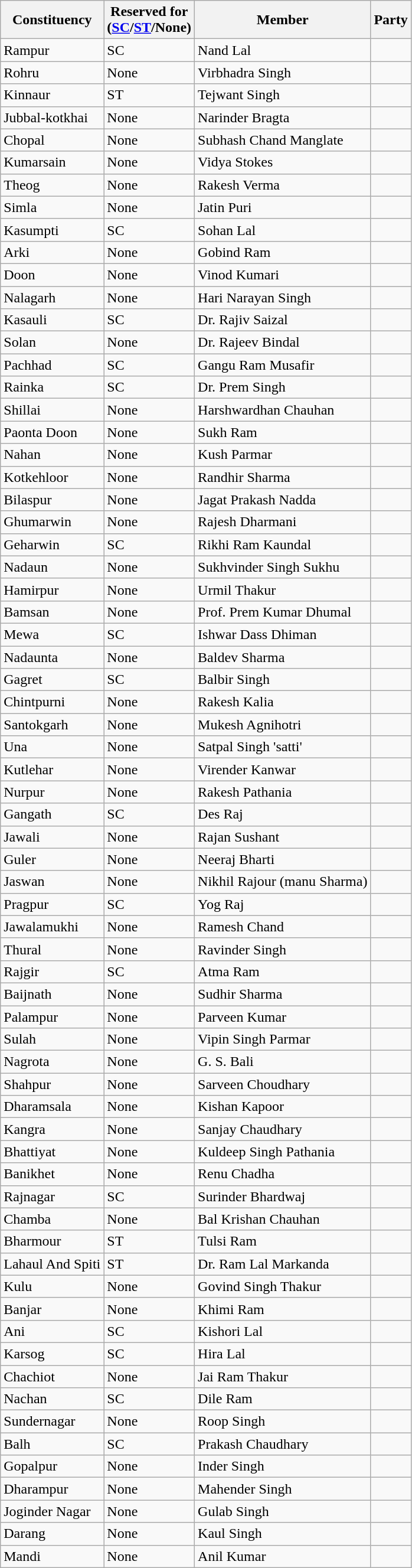<table class="wikitable sortable">
<tr>
<th>Constituency</th>
<th>Reserved for<br>(<a href='#'>SC</a>/<a href='#'>ST</a>/None)</th>
<th>Member</th>
<th colspan=2>Party</th>
</tr>
<tr>
<td>Rampur</td>
<td>SC</td>
<td>Nand Lal</td>
<td></td>
</tr>
<tr>
<td>Rohru</td>
<td>None</td>
<td>Virbhadra Singh</td>
<td></td>
</tr>
<tr>
<td>Kinnaur</td>
<td>ST</td>
<td>Tejwant Singh</td>
<td></td>
</tr>
<tr>
<td>Jubbal-kotkhai</td>
<td>None</td>
<td>Narinder Bragta</td>
<td></td>
</tr>
<tr>
<td>Chopal</td>
<td>None</td>
<td>Subhash Chand Manglate</td>
<td></td>
</tr>
<tr>
<td>Kumarsain</td>
<td>None</td>
<td>Vidya Stokes</td>
<td></td>
</tr>
<tr>
<td>Theog</td>
<td>None</td>
<td>Rakesh Verma</td>
<td></td>
</tr>
<tr>
<td>Simla</td>
<td>None</td>
<td>Jatin Puri</td>
<td></td>
</tr>
<tr>
<td>Kasumpti</td>
<td>SC</td>
<td>Sohan Lal</td>
<td></td>
</tr>
<tr>
<td>Arki</td>
<td>None</td>
<td>Gobind Ram</td>
<td></td>
</tr>
<tr>
<td>Doon</td>
<td>None</td>
<td>Vinod Kumari</td>
<td></td>
</tr>
<tr>
<td>Nalagarh</td>
<td>None</td>
<td>Hari Narayan Singh</td>
<td></td>
</tr>
<tr>
<td>Kasauli</td>
<td>SC</td>
<td>Dr. Rajiv Saizal</td>
<td></td>
</tr>
<tr>
<td>Solan</td>
<td>None</td>
<td>Dr. Rajeev Bindal</td>
<td></td>
</tr>
<tr>
<td>Pachhad</td>
<td>SC</td>
<td>Gangu Ram Musafir</td>
<td></td>
</tr>
<tr>
<td>Rainka</td>
<td>SC</td>
<td>Dr. Prem Singh</td>
<td></td>
</tr>
<tr>
<td>Shillai</td>
<td>None</td>
<td>Harshwardhan Chauhan</td>
<td></td>
</tr>
<tr>
<td>Paonta Doon</td>
<td>None</td>
<td>Sukh Ram</td>
<td></td>
</tr>
<tr>
<td>Nahan</td>
<td>None</td>
<td>Kush Parmar</td>
<td></td>
</tr>
<tr>
<td>Kotkehloor</td>
<td>None</td>
<td>Randhir Sharma</td>
<td></td>
</tr>
<tr>
<td>Bilaspur</td>
<td>None</td>
<td>Jagat Prakash Nadda</td>
<td></td>
</tr>
<tr>
<td>Ghumarwin</td>
<td>None</td>
<td>Rajesh Dharmani</td>
<td></td>
</tr>
<tr>
<td>Geharwin</td>
<td>SC</td>
<td>Rikhi Ram Kaundal</td>
<td></td>
</tr>
<tr>
<td>Nadaun</td>
<td>None</td>
<td>Sukhvinder Singh Sukhu</td>
<td></td>
</tr>
<tr>
<td>Hamirpur</td>
<td>None</td>
<td>Urmil Thakur</td>
<td></td>
</tr>
<tr>
<td>Bamsan</td>
<td>None</td>
<td>Prof. Prem Kumar Dhumal</td>
<td></td>
</tr>
<tr>
<td>Mewa</td>
<td>SC</td>
<td>Ishwar Dass Dhiman</td>
<td></td>
</tr>
<tr>
<td>Nadaunta</td>
<td>None</td>
<td>Baldev Sharma</td>
<td></td>
</tr>
<tr>
<td>Gagret</td>
<td>SC</td>
<td>Balbir Singh</td>
<td></td>
</tr>
<tr>
<td>Chintpurni</td>
<td>None</td>
<td>Rakesh Kalia</td>
<td></td>
</tr>
<tr>
<td>Santokgarh</td>
<td>None</td>
<td>Mukesh Agnihotri</td>
<td></td>
</tr>
<tr>
<td>Una</td>
<td>None</td>
<td>Satpal Singh 'satti'</td>
<td></td>
</tr>
<tr>
<td>Kutlehar</td>
<td>None</td>
<td>Virender Kanwar</td>
<td></td>
</tr>
<tr>
<td>Nurpur</td>
<td>None</td>
<td>Rakesh Pathania</td>
<td></td>
</tr>
<tr>
<td>Gangath</td>
<td>SC</td>
<td>Des Raj</td>
<td></td>
</tr>
<tr>
<td>Jawali</td>
<td>None</td>
<td>Rajan Sushant</td>
<td></td>
</tr>
<tr>
<td>Guler</td>
<td>None</td>
<td>Neeraj Bharti</td>
<td></td>
</tr>
<tr>
<td>Jaswan</td>
<td>None</td>
<td>Nikhil Rajour (manu Sharma)</td>
<td></td>
</tr>
<tr>
<td>Pragpur</td>
<td>SC</td>
<td>Yog Raj</td>
<td></td>
</tr>
<tr>
<td>Jawalamukhi</td>
<td>None</td>
<td>Ramesh Chand</td>
<td></td>
</tr>
<tr>
<td>Thural</td>
<td>None</td>
<td>Ravinder Singh</td>
<td></td>
</tr>
<tr>
<td>Rajgir</td>
<td>SC</td>
<td>Atma Ram</td>
<td></td>
</tr>
<tr>
<td>Baijnath</td>
<td>None</td>
<td>Sudhir Sharma</td>
<td></td>
</tr>
<tr>
<td>Palampur</td>
<td>None</td>
<td>Parveen Kumar</td>
<td></td>
</tr>
<tr>
<td>Sulah</td>
<td>None</td>
<td>Vipin Singh Parmar</td>
<td></td>
</tr>
<tr>
<td>Nagrota</td>
<td>None</td>
<td>G. S. Bali</td>
<td></td>
</tr>
<tr>
<td>Shahpur</td>
<td>None</td>
<td>Sarveen Choudhary</td>
<td></td>
</tr>
<tr>
<td>Dharamsala</td>
<td>None</td>
<td>Kishan Kapoor</td>
<td></td>
</tr>
<tr>
<td>Kangra</td>
<td>None</td>
<td>Sanjay Chaudhary</td>
<td></td>
</tr>
<tr>
<td>Bhattiyat</td>
<td>None</td>
<td>Kuldeep Singh Pathania</td>
<td></td>
</tr>
<tr>
<td>Banikhet</td>
<td>None</td>
<td>Renu Chadha</td>
<td></td>
</tr>
<tr>
<td>Rajnagar</td>
<td>SC</td>
<td>Surinder Bhardwaj</td>
<td></td>
</tr>
<tr>
<td>Chamba</td>
<td>None</td>
<td>Bal Krishan Chauhan</td>
<td></td>
</tr>
<tr>
<td>Bharmour</td>
<td>ST</td>
<td>Tulsi Ram</td>
<td></td>
</tr>
<tr>
<td>Lahaul And Spiti</td>
<td>ST</td>
<td>Dr. Ram Lal Markanda</td>
<td></td>
</tr>
<tr>
<td>Kulu</td>
<td>None</td>
<td>Govind Singh Thakur</td>
<td></td>
</tr>
<tr>
<td>Banjar</td>
<td>None</td>
<td>Khimi Ram</td>
<td></td>
</tr>
<tr>
<td>Ani</td>
<td>SC</td>
<td>Kishori Lal</td>
<td></td>
</tr>
<tr>
<td>Karsog</td>
<td>SC</td>
<td>Hira Lal</td>
<td></td>
</tr>
<tr>
<td>Chachiot</td>
<td>None</td>
<td>Jai Ram Thakur</td>
<td></td>
</tr>
<tr>
<td>Nachan</td>
<td>SC</td>
<td>Dile Ram</td>
<td></td>
</tr>
<tr>
<td>Sundernagar</td>
<td>None</td>
<td>Roop Singh</td>
<td></td>
</tr>
<tr>
<td>Balh</td>
<td>SC</td>
<td>Prakash Chaudhary</td>
<td></td>
</tr>
<tr>
<td>Gopalpur</td>
<td>None</td>
<td>Inder Singh</td>
<td></td>
</tr>
<tr>
<td>Dharampur</td>
<td>None</td>
<td>Mahender Singh</td>
<td></td>
</tr>
<tr>
<td>Joginder Nagar</td>
<td>None</td>
<td>Gulab Singh</td>
<td></td>
</tr>
<tr>
<td>Darang</td>
<td>None</td>
<td>Kaul Singh</td>
<td></td>
</tr>
<tr>
<td>Mandi</td>
<td>None</td>
<td>Anil Kumar</td>
<td></td>
</tr>
</table>
